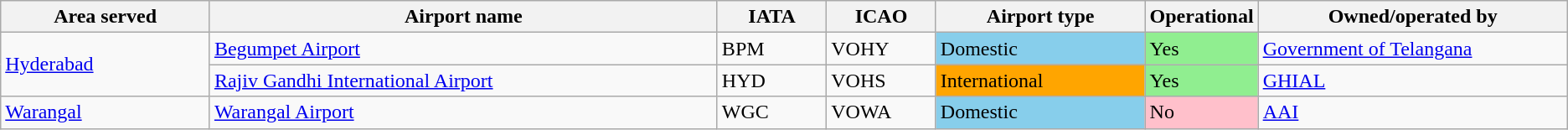<table class="sortable wikitable"style="text-align:left;"style="font-size: 85%">
<tr>
<th style="width:10em;">Area served</th>
<th style="width:25em;">Airport name</th>
<th style="width:5em;">IATA</th>
<th style="width:5em;">ICAO</th>
<th style="width:10em;">Airport type</th>
<th style="width:5em;">Operational</th>
<th style="width:15em;">Owned/operated by</th>
</tr>
<tr>
<td rowspan="2"><a href='#'>Hyderabad</a></td>
<td><a href='#'>Begumpet Airport</a></td>
<td>BPM</td>
<td>VOHY</td>
<td style="background:skyblue;">Domestic</td>
<td style="background:lightgreen;">Yes</td>
<td><a href='#'>Government of Telangana</a></td>
</tr>
<tr>
<td><a href='#'>Rajiv Gandhi International Airport</a></td>
<td>HYD</td>
<td>VOHS</td>
<td style="background:orange;">International</td>
<td style="background:lightgreen;">Yes</td>
<td><a href='#'>GHIAL</a></td>
</tr>
<tr>
<td><a href='#'>Warangal</a></td>
<td><a href='#'>Warangal Airport</a></td>
<td>WGC</td>
<td>VOWA</td>
<td style="background:skyblue;">Domestic</td>
<td style="background:pink;">No</td>
<td><a href='#'>AAI</a></td>
</tr>
</table>
